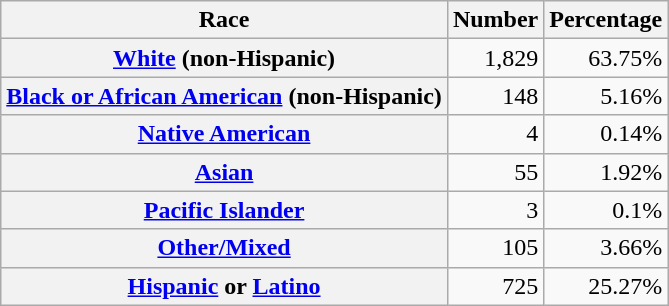<table class="wikitable" style="text-align:right">
<tr>
<th scope="col">Race</th>
<th scope="col">Number</th>
<th scope="col">Percentage</th>
</tr>
<tr>
<th scope="row"><a href='#'>White</a> (non-Hispanic)</th>
<td>1,829</td>
<td>63.75%</td>
</tr>
<tr>
<th scope="row"><a href='#'>Black or African American</a> (non-Hispanic)</th>
<td>148</td>
<td>5.16%</td>
</tr>
<tr>
<th scope="row"><a href='#'>Native American</a></th>
<td>4</td>
<td>0.14%</td>
</tr>
<tr>
<th scope="row"><a href='#'>Asian</a></th>
<td>55</td>
<td>1.92%</td>
</tr>
<tr>
<th scope="row"><a href='#'>Pacific Islander</a></th>
<td>3</td>
<td>0.1%</td>
</tr>
<tr>
<th scope="row"><a href='#'>Other/Mixed</a></th>
<td>105</td>
<td>3.66%</td>
</tr>
<tr>
<th scope="row"><a href='#'>Hispanic</a> or <a href='#'>Latino</a></th>
<td>725</td>
<td>25.27%</td>
</tr>
</table>
